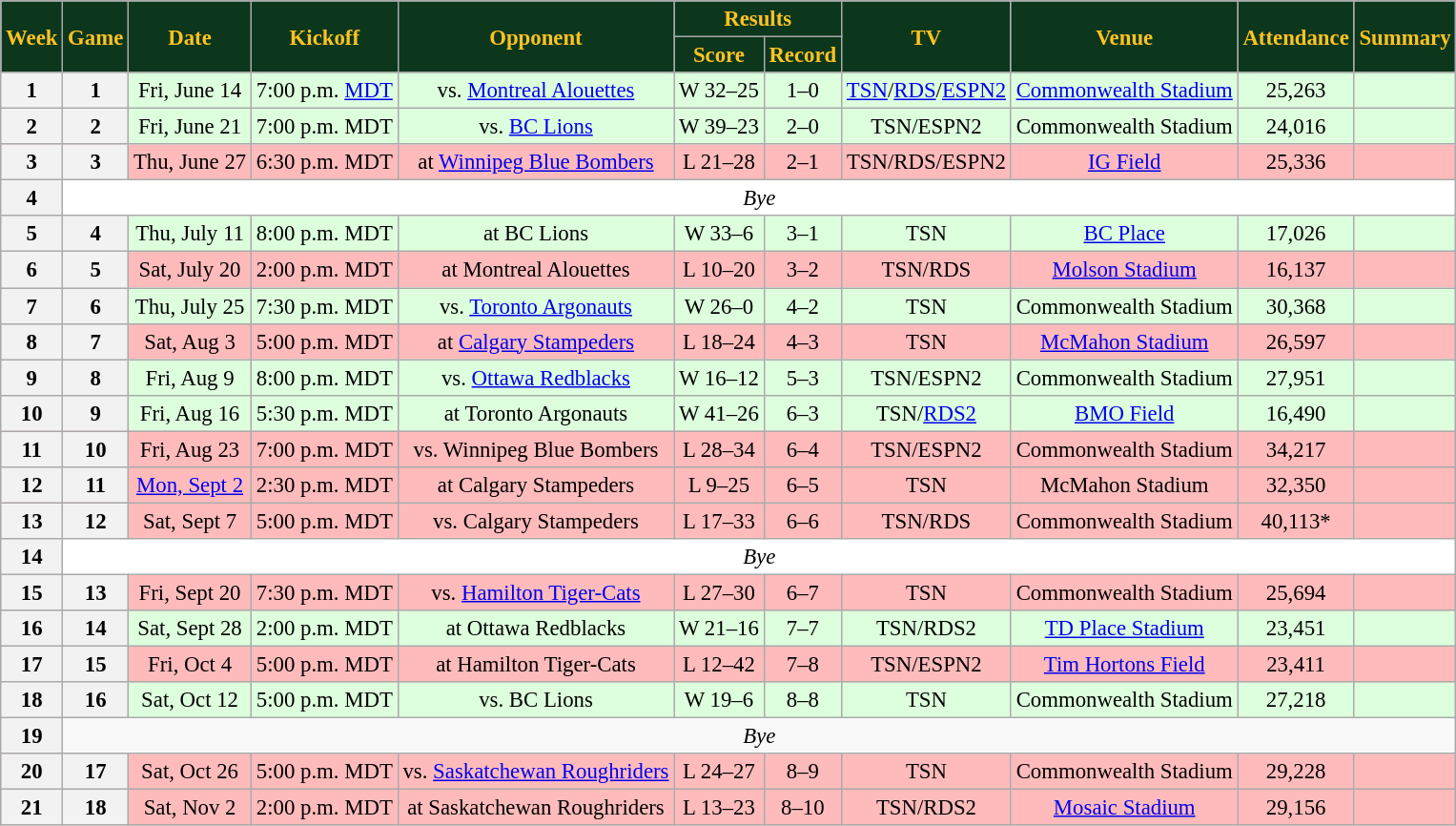<table class="wikitable" style="font-size: 95%;">
<tr>
<th style="background:#0C371D;color:#ffc322;" rowspan=2>Week</th>
<th style="background:#0C371D;color:#ffc322;" rowspan=2>Game</th>
<th style="background:#0C371D;color:#ffc322;" rowspan=2>Date</th>
<th style="background:#0C371D;color:#ffc322;" rowspan=2>Kickoff</th>
<th style="background:#0C371D;color:#ffc322;" rowspan=2>Opponent</th>
<th style="background:#0C371D;color:#ffc322;" colspan=2>Results</th>
<th style="background:#0C371D;color:#ffc322;" rowspan=2>TV</th>
<th style="background:#0C371D;color:#ffc322;" rowspan=2>Venue</th>
<th style="background:#0C371D;color:#ffc322;" rowspan=2>Attendance</th>
<th style="background:#0C371D;color:#ffc322;" rowspan=2>Summary</th>
</tr>
<tr>
<th style="background:#0C371D;color:#ffc322;">Score</th>
<th style="background:#0C371D;color:#ffc322;">Record</th>
</tr>
<tr align="center" bgcolor="ddffdd">
<th align="center"><strong>1</strong></th>
<th align="center"><strong>1</strong></th>
<td align="center">Fri, June 14</td>
<td align="center">7:00 p.m. <a href='#'>MDT</a></td>
<td align="center">vs. <a href='#'>Montreal Alouettes</a></td>
<td align="center">W 32–25</td>
<td align="center">1–0</td>
<td align="center"><a href='#'>TSN</a>/<a href='#'>RDS</a>/<a href='#'>ESPN2</a></td>
<td align="center"><a href='#'>Commonwealth Stadium</a></td>
<td align="center">25,263</td>
<td align="center"></td>
</tr>
<tr align="center" bgcolor="ddffdd">
<th align="center"><strong>2</strong></th>
<th align="center"><strong>2</strong></th>
<td align="center">Fri, June 21</td>
<td align="center">7:00 p.m. MDT</td>
<td align="center">vs. <a href='#'>BC Lions</a></td>
<td align="center">W 39–23</td>
<td align="center">2–0</td>
<td align="center">TSN/ESPN2</td>
<td align="center">Commonwealth Stadium</td>
<td align="center">24,016</td>
<td align="center"></td>
</tr>
<tr align="center" bgcolor="ffbbbb">
<th align="center"><strong>3</strong></th>
<th align="center"><strong>3</strong></th>
<td align="center">Thu, June 27</td>
<td align="center">6:30 p.m. MDT</td>
<td align="center">at <a href='#'>Winnipeg Blue Bombers</a></td>
<td align="center">L 21–28</td>
<td align="center">2–1</td>
<td align="center">TSN/RDS/ESPN2</td>
<td align="center"><a href='#'>IG Field</a></td>
<td align="center">25,336</td>
<td align="center"></td>
</tr>
<tr align="center" bgcolor="ffffff">
<th align="center"><strong>4</strong></th>
<td colspan=10 align="center" valign="middle"><em>Bye</em></td>
</tr>
<tr align="center" bgcolor="ddffdd">
<th align="center"><strong>5</strong></th>
<th align="center"><strong>4</strong></th>
<td align="center">Thu, July 11</td>
<td align="center">8:00 p.m. MDT</td>
<td align="center">at BC Lions</td>
<td align="center">W 33–6</td>
<td align="center">3–1</td>
<td align="center">TSN</td>
<td align="center"><a href='#'>BC Place</a></td>
<td align="center">17,026</td>
<td align="center"></td>
</tr>
<tr align="center" bgcolor="ffbbbb">
<th align="center"><strong>6</strong></th>
<th align="center"><strong>5</strong></th>
<td align="center">Sat, July 20</td>
<td align="center">2:00 p.m. MDT</td>
<td align="center">at Montreal Alouettes</td>
<td align="center">L 10–20</td>
<td align="center">3–2</td>
<td align="center">TSN/RDS</td>
<td align="center"><a href='#'>Molson Stadium</a></td>
<td align="center">16,137</td>
<td align="center"></td>
</tr>
<tr align="center" bgcolor="ddffdd">
<th align="center"><strong>7</strong></th>
<th align="center"><strong>6</strong></th>
<td align="center">Thu, July 25</td>
<td align="center">7:30 p.m. MDT</td>
<td align="center">vs. <a href='#'>Toronto Argonauts</a></td>
<td align="center">W 26–0</td>
<td align="center">4–2</td>
<td align="center">TSN</td>
<td align="center">Commonwealth Stadium</td>
<td align="center">30,368</td>
<td align="center"></td>
</tr>
<tr align="center" bgcolor="ffbbbb">
<th align="center"><strong>8</strong></th>
<th align="center"><strong>7</strong></th>
<td align="center">Sat, Aug 3</td>
<td align="center">5:00 p.m. MDT</td>
<td align="center">at <a href='#'>Calgary Stampeders</a></td>
<td align="center">L 18–24</td>
<td align="center">4–3</td>
<td align="center">TSN</td>
<td align="center"><a href='#'>McMahon Stadium</a></td>
<td align="center">26,597</td>
<td align="center"></td>
</tr>
<tr align="center" bgcolor="ddffdd">
<th align="center"><strong>9</strong></th>
<th align="center"><strong>8</strong></th>
<td align="center">Fri, Aug 9</td>
<td align="center">8:00 p.m. MDT</td>
<td align="center">vs. <a href='#'>Ottawa Redblacks</a></td>
<td align="center">W 16–12</td>
<td align="center">5–3</td>
<td align="center">TSN/ESPN2</td>
<td align="center">Commonwealth Stadium</td>
<td align="center">27,951</td>
<td align="center"></td>
</tr>
<tr align="center" bgcolor="ddffdd">
<th align="center"><strong>10</strong></th>
<th align="center"><strong>9</strong></th>
<td align="center">Fri, Aug 16</td>
<td align="center">5:30 p.m. MDT</td>
<td align="center">at Toronto Argonauts</td>
<td align="center">W 41–26</td>
<td align="center">6–3</td>
<td align="center">TSN/<a href='#'>RDS2</a></td>
<td align="center"><a href='#'>BMO Field</a></td>
<td align="center">16,490</td>
<td align="center"></td>
</tr>
<tr align="center" bgcolor="ffbbbb">
<th align="center"><strong>11</strong></th>
<th align="center"><strong>10</strong></th>
<td align="center">Fri, Aug 23</td>
<td align="center">7:00 p.m. MDT</td>
<td align="center">vs. Winnipeg Blue Bombers</td>
<td align="center">L 28–34</td>
<td align="center">6–4</td>
<td align="center">TSN/ESPN2</td>
<td align="center">Commonwealth Stadium</td>
<td align="center">34,217</td>
<td align="center"></td>
</tr>
<tr align="center" bgcolor="ffbbbb">
<th align="center"><strong>12</strong></th>
<th align="center"><strong>11</strong></th>
<td align="center"><a href='#'>Mon, Sept 2</a></td>
<td align="center">2:30 p.m. MDT</td>
<td align="center">at Calgary Stampeders</td>
<td align="center">L 9–25</td>
<td align="center">6–5</td>
<td align="center">TSN</td>
<td align="center">McMahon Stadium</td>
<td align="center">32,350</td>
<td align="center"></td>
</tr>
<tr align="center" bgcolor="ffbbbb">
<th align="center"><strong>13</strong></th>
<th align="center"><strong>12</strong></th>
<td align="center">Sat, Sept 7</td>
<td align="center">5:00 p.m. MDT</td>
<td align="center">vs. Calgary Stampeders</td>
<td align="center">L 17–33</td>
<td align="center">6–6</td>
<td align="center">TSN/RDS</td>
<td align="center">Commonwealth Stadium</td>
<td align="center">40,113*</td>
<td align="center"></td>
</tr>
<tr align="center" bgcolor="ffffff">
<th align="center"><strong>14</strong></th>
<td colspan=10 align="center" valign="middle"><em>Bye</em></td>
</tr>
<tr align="center" bgcolor="ffbbbb">
<th align="center"><strong>15</strong></th>
<th align="center"><strong>13</strong></th>
<td align="center">Fri, Sept 20</td>
<td align="center">7:30 p.m. MDT</td>
<td align="center">vs. <a href='#'>Hamilton Tiger-Cats</a></td>
<td align="center">L 27–30</td>
<td align="center">6–7</td>
<td align="center">TSN</td>
<td align="center">Commonwealth Stadium</td>
<td align="center">25,694</td>
<td align="center"></td>
</tr>
<tr align="center" bgcolor="ddffdd">
<th align="center"><strong>16</strong></th>
<th align="center"><strong>14</strong></th>
<td align="center">Sat, Sept 28</td>
<td align="center">2:00 p.m. MDT</td>
<td align="center">at Ottawa Redblacks</td>
<td align="center">W 21–16</td>
<td align="center">7–7</td>
<td align="center">TSN/RDS2</td>
<td align="center"><a href='#'>TD Place Stadium</a></td>
<td align="center">23,451</td>
<td align="center"></td>
</tr>
<tr align="center" bgcolor="ffbbbb">
<th align="center"><strong>17</strong></th>
<th align="center"><strong>15</strong></th>
<td align="center">Fri, Oct 4</td>
<td align="center">5:00 p.m. MDT</td>
<td align="center">at Hamilton Tiger-Cats</td>
<td align="center">L 12–42</td>
<td align="center">7–8</td>
<td align="center">TSN/ESPN2</td>
<td align="center"><a href='#'>Tim Hortons Field</a></td>
<td align="center">23,411</td>
<td align="center"></td>
</tr>
<tr align="center" bgcolor="ddffdd">
<th align="center"><strong>18</strong></th>
<th align="center"><strong>16</strong></th>
<td align="center">Sat, Oct 12</td>
<td align="center">5:00 p.m. MDT</td>
<td align="center">vs. BC Lions</td>
<td align="center">W 19–6</td>
<td align="center">8–8</td>
<td align="center">TSN</td>
<td align="center">Commonwealth Stadium</td>
<td align="center">27,218</td>
<td align="center"></td>
</tr>
<tr style= bgcolor="ffffff">
<th align="center"><strong>19</strong></th>
<td colspan=10 align="center" valign="middle"><em>Bye</em></td>
</tr>
<tr align="center" bgcolor="ffbbbb">
<th align="center"><strong>20</strong></th>
<th align="center"><strong>17</strong></th>
<td align="center">Sat, Oct 26</td>
<td align="center">5:00 p.m. MDT</td>
<td align="center">vs. <a href='#'>Saskatchewan Roughriders</a></td>
<td align="center">L 24–27</td>
<td align="center">8–9</td>
<td align="center">TSN</td>
<td align="center">Commonwealth Stadium</td>
<td align="center">29,228</td>
<td align="center"></td>
</tr>
<tr align="center" bgcolor="ffbbbb">
<th align="center"><strong>21</strong></th>
<th align="center"><strong>18</strong></th>
<td align="center">Sat, Nov 2</td>
<td align="center">2:00 p.m. MDT</td>
<td align="center">at Saskatchewan Roughriders</td>
<td align="center">L 13–23</td>
<td align="center">8–10</td>
<td align="center">TSN/RDS2</td>
<td align="center"><a href='#'>Mosaic Stadium</a></td>
<td align="center">29,156</td>
<td align="center"></td>
</tr>
</table>
